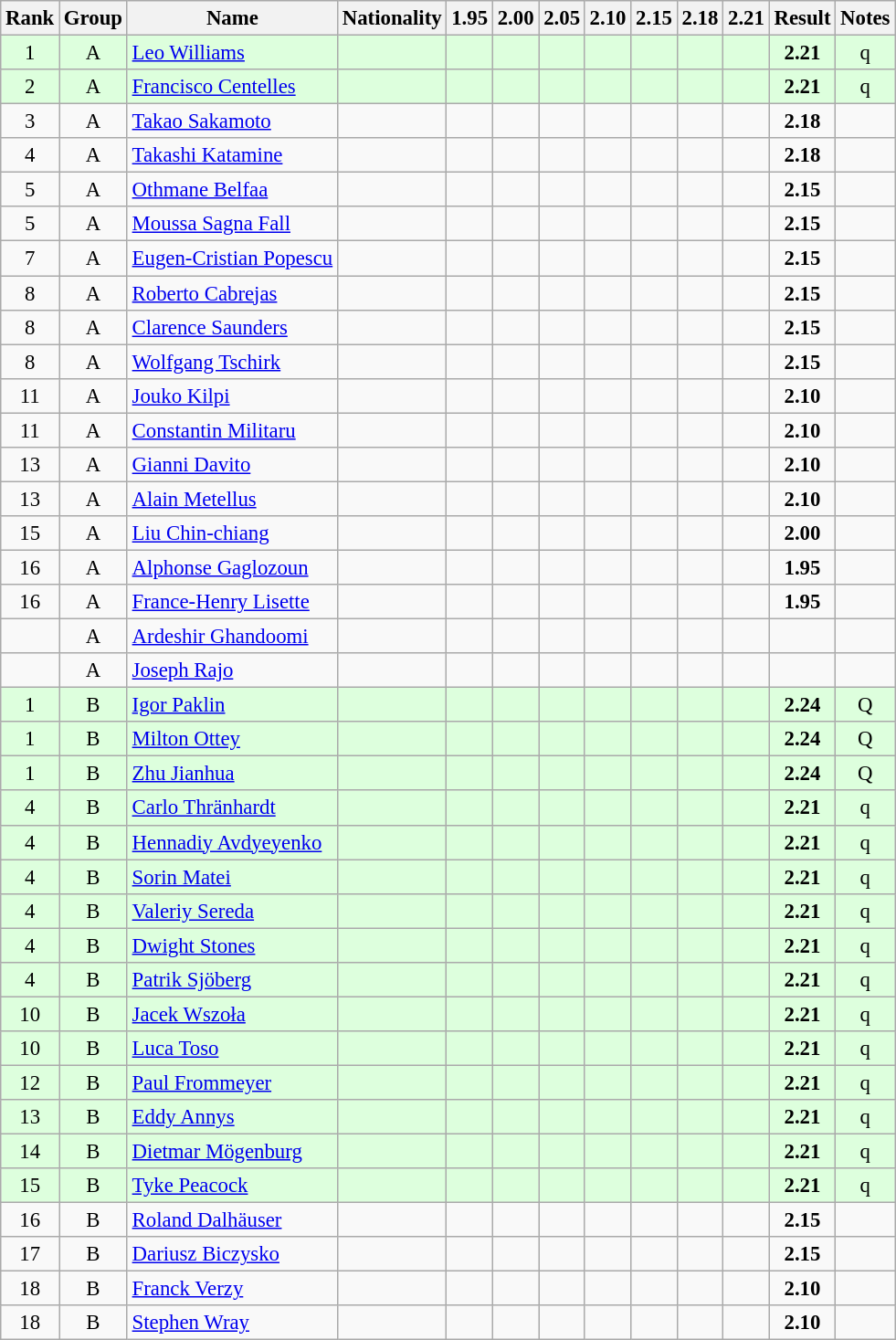<table class="wikitable sortable" style="text-align:center;font-size:95%">
<tr>
<th>Rank</th>
<th>Group</th>
<th>Name</th>
<th>Nationality</th>
<th>1.95</th>
<th>2.00</th>
<th>2.05</th>
<th>2.10</th>
<th>2.15</th>
<th>2.18</th>
<th>2.21</th>
<th>Result</th>
<th>Notes</th>
</tr>
<tr bgcolor=ddffdd>
<td>1</td>
<td>A</td>
<td align=left><a href='#'>Leo Williams</a></td>
<td align=left></td>
<td></td>
<td></td>
<td></td>
<td></td>
<td></td>
<td></td>
<td></td>
<td><strong>2.21</strong></td>
<td>q</td>
</tr>
<tr bgcolor=ddffdd>
<td>2</td>
<td>A</td>
<td align=left><a href='#'>Francisco Centelles</a></td>
<td align=left></td>
<td></td>
<td></td>
<td></td>
<td></td>
<td></td>
<td></td>
<td></td>
<td><strong>2.21</strong></td>
<td>q</td>
</tr>
<tr>
<td>3</td>
<td>A</td>
<td align=left><a href='#'>Takao Sakamoto</a></td>
<td align=left></td>
<td></td>
<td></td>
<td></td>
<td></td>
<td></td>
<td></td>
<td></td>
<td><strong>2.18</strong></td>
<td></td>
</tr>
<tr>
<td>4</td>
<td>A</td>
<td align=left><a href='#'>Takashi Katamine</a></td>
<td align=left></td>
<td></td>
<td></td>
<td></td>
<td></td>
<td></td>
<td></td>
<td></td>
<td><strong>2.18</strong></td>
<td></td>
</tr>
<tr>
<td>5</td>
<td>A</td>
<td align=left><a href='#'>Othmane Belfaa</a></td>
<td align=left></td>
<td></td>
<td></td>
<td></td>
<td></td>
<td></td>
<td></td>
<td></td>
<td><strong>2.15</strong></td>
<td></td>
</tr>
<tr>
<td>5</td>
<td>A</td>
<td align=left><a href='#'>Moussa Sagna Fall</a></td>
<td align=left></td>
<td></td>
<td></td>
<td></td>
<td></td>
<td></td>
<td></td>
<td></td>
<td><strong>2.15</strong></td>
<td></td>
</tr>
<tr>
<td>7</td>
<td>A</td>
<td align=left><a href='#'>Eugen-Cristian Popescu</a></td>
<td align=left></td>
<td></td>
<td></td>
<td></td>
<td></td>
<td></td>
<td></td>
<td></td>
<td><strong>2.15</strong></td>
<td></td>
</tr>
<tr>
<td>8</td>
<td>A</td>
<td align=left><a href='#'>Roberto Cabrejas</a></td>
<td align=left></td>
<td></td>
<td></td>
<td></td>
<td></td>
<td></td>
<td></td>
<td></td>
<td><strong>2.15</strong></td>
<td></td>
</tr>
<tr>
<td>8</td>
<td>A</td>
<td align=left><a href='#'>Clarence Saunders</a></td>
<td align=left></td>
<td></td>
<td></td>
<td></td>
<td></td>
<td></td>
<td></td>
<td></td>
<td><strong>2.15</strong></td>
<td></td>
</tr>
<tr>
<td>8</td>
<td>A</td>
<td align=left><a href='#'>Wolfgang Tschirk</a></td>
<td align=left></td>
<td></td>
<td></td>
<td></td>
<td></td>
<td></td>
<td></td>
<td></td>
<td><strong>2.15</strong></td>
<td></td>
</tr>
<tr>
<td>11</td>
<td>A</td>
<td align=left><a href='#'>Jouko Kilpi</a></td>
<td align=left></td>
<td></td>
<td></td>
<td></td>
<td></td>
<td></td>
<td></td>
<td></td>
<td><strong>2.10</strong></td>
<td></td>
</tr>
<tr>
<td>11</td>
<td>A</td>
<td align=left><a href='#'>Constantin Militaru</a></td>
<td align=left></td>
<td></td>
<td></td>
<td></td>
<td></td>
<td></td>
<td></td>
<td></td>
<td><strong>2.10</strong></td>
<td></td>
</tr>
<tr>
<td>13</td>
<td>A</td>
<td align=left><a href='#'>Gianni Davito</a></td>
<td align=left></td>
<td></td>
<td></td>
<td></td>
<td></td>
<td></td>
<td></td>
<td></td>
<td><strong>2.10</strong></td>
<td></td>
</tr>
<tr>
<td>13</td>
<td>A</td>
<td align=left><a href='#'>Alain Metellus</a></td>
<td align=left></td>
<td></td>
<td></td>
<td></td>
<td></td>
<td></td>
<td></td>
<td></td>
<td><strong>2.10</strong></td>
<td></td>
</tr>
<tr>
<td>15</td>
<td>A</td>
<td align=left><a href='#'>Liu Chin-chiang</a></td>
<td align=left></td>
<td></td>
<td></td>
<td></td>
<td></td>
<td></td>
<td></td>
<td></td>
<td><strong>2.00</strong></td>
<td></td>
</tr>
<tr>
<td>16</td>
<td>A</td>
<td align=left><a href='#'>Alphonse Gaglozoun</a></td>
<td align=left></td>
<td></td>
<td></td>
<td></td>
<td></td>
<td></td>
<td></td>
<td></td>
<td><strong>1.95</strong></td>
<td></td>
</tr>
<tr>
<td>16</td>
<td>A</td>
<td align=left><a href='#'>France-Henry Lisette</a></td>
<td align=left></td>
<td></td>
<td></td>
<td></td>
<td></td>
<td></td>
<td></td>
<td></td>
<td><strong>1.95</strong></td>
<td></td>
</tr>
<tr>
<td></td>
<td>A</td>
<td align=left><a href='#'>Ardeshir Ghandoomi</a></td>
<td align=left></td>
<td></td>
<td></td>
<td></td>
<td></td>
<td></td>
<td></td>
<td></td>
<td><strong></strong></td>
<td></td>
</tr>
<tr>
<td></td>
<td>A</td>
<td align=left><a href='#'>Joseph Rajo</a></td>
<td align=left></td>
<td></td>
<td></td>
<td></td>
<td></td>
<td></td>
<td></td>
<td></td>
<td><strong></strong></td>
<td></td>
</tr>
<tr bgcolor=ddffdd>
<td>1</td>
<td>B</td>
<td align=left><a href='#'>Igor Paklin</a></td>
<td align=left></td>
<td></td>
<td></td>
<td></td>
<td></td>
<td></td>
<td></td>
<td></td>
<td><strong>2.24</strong></td>
<td>Q</td>
</tr>
<tr bgcolor=ddffdd>
<td>1</td>
<td>B</td>
<td align=left><a href='#'>Milton Ottey</a></td>
<td align=left></td>
<td></td>
<td></td>
<td></td>
<td></td>
<td></td>
<td></td>
<td></td>
<td><strong>2.24</strong></td>
<td>Q</td>
</tr>
<tr bgcolor=ddffdd>
<td>1</td>
<td>B</td>
<td align=left><a href='#'>Zhu Jianhua</a></td>
<td align=left></td>
<td></td>
<td></td>
<td></td>
<td></td>
<td></td>
<td></td>
<td></td>
<td><strong>2.24</strong></td>
<td>Q</td>
</tr>
<tr bgcolor=ddffdd>
<td>4</td>
<td>B</td>
<td align=left><a href='#'>Carlo Thränhardt</a></td>
<td align=left></td>
<td></td>
<td></td>
<td></td>
<td></td>
<td></td>
<td></td>
<td></td>
<td><strong>2.21</strong></td>
<td>q</td>
</tr>
<tr bgcolor=ddffdd>
<td>4</td>
<td>B</td>
<td align=left><a href='#'>Hennadiy Avdyeyenko</a></td>
<td align=left></td>
<td></td>
<td></td>
<td></td>
<td></td>
<td></td>
<td></td>
<td></td>
<td><strong>2.21</strong></td>
<td>q</td>
</tr>
<tr bgcolor=ddffdd>
<td>4</td>
<td>B</td>
<td align=left><a href='#'>Sorin Matei</a></td>
<td align=left></td>
<td></td>
<td></td>
<td></td>
<td></td>
<td></td>
<td></td>
<td></td>
<td><strong>2.21</strong></td>
<td>q</td>
</tr>
<tr bgcolor=ddffdd>
<td>4</td>
<td>B</td>
<td align=left><a href='#'>Valeriy Sereda</a></td>
<td align=left></td>
<td></td>
<td></td>
<td></td>
<td></td>
<td></td>
<td></td>
<td></td>
<td><strong>2.21</strong></td>
<td>q</td>
</tr>
<tr bgcolor=ddffdd>
<td>4</td>
<td>B</td>
<td align=left><a href='#'>Dwight Stones</a></td>
<td align=left></td>
<td></td>
<td></td>
<td></td>
<td></td>
<td></td>
<td></td>
<td></td>
<td><strong>2.21</strong></td>
<td>q</td>
</tr>
<tr bgcolor=ddffdd>
<td>4</td>
<td>B</td>
<td align=left><a href='#'>Patrik Sjöberg</a></td>
<td align=left></td>
<td></td>
<td></td>
<td></td>
<td></td>
<td></td>
<td></td>
<td></td>
<td><strong>2.21</strong></td>
<td>q</td>
</tr>
<tr bgcolor=ddffdd>
<td>10</td>
<td>B</td>
<td align=left><a href='#'>Jacek Wszoła</a></td>
<td align=left></td>
<td></td>
<td></td>
<td></td>
<td></td>
<td></td>
<td></td>
<td></td>
<td><strong>2.21</strong></td>
<td>q</td>
</tr>
<tr bgcolor=ddffdd>
<td>10</td>
<td>B</td>
<td align=left><a href='#'>Luca Toso</a></td>
<td align=left></td>
<td></td>
<td></td>
<td></td>
<td></td>
<td></td>
<td></td>
<td></td>
<td><strong>2.21</strong></td>
<td>q</td>
</tr>
<tr bgcolor=ddffdd>
<td>12</td>
<td>B</td>
<td align=left><a href='#'>Paul Frommeyer</a></td>
<td align=left></td>
<td></td>
<td></td>
<td></td>
<td></td>
<td></td>
<td></td>
<td></td>
<td><strong>2.21</strong></td>
<td>q</td>
</tr>
<tr bgcolor=ddffdd>
<td>13</td>
<td>B</td>
<td align=left><a href='#'>Eddy Annys</a></td>
<td align=left></td>
<td></td>
<td></td>
<td></td>
<td></td>
<td></td>
<td></td>
<td></td>
<td><strong>2.21</strong></td>
<td>q</td>
</tr>
<tr bgcolor=ddffdd>
<td>14</td>
<td>B</td>
<td align=left><a href='#'>Dietmar Mögenburg</a></td>
<td align=left></td>
<td></td>
<td></td>
<td></td>
<td></td>
<td></td>
<td></td>
<td></td>
<td><strong>2.21</strong></td>
<td>q</td>
</tr>
<tr bgcolor=ddffdd>
<td>15</td>
<td>B</td>
<td align=left><a href='#'>Tyke Peacock</a></td>
<td align=left></td>
<td></td>
<td></td>
<td></td>
<td></td>
<td></td>
<td></td>
<td></td>
<td><strong>2.21</strong></td>
<td>q</td>
</tr>
<tr>
<td>16</td>
<td>B</td>
<td align=left><a href='#'>Roland Dalhäuser</a></td>
<td align=left></td>
<td></td>
<td></td>
<td></td>
<td></td>
<td></td>
<td></td>
<td></td>
<td><strong>2.15</strong></td>
<td></td>
</tr>
<tr>
<td>17</td>
<td>B</td>
<td align=left><a href='#'>Dariusz Biczysko</a></td>
<td align=left></td>
<td></td>
<td></td>
<td></td>
<td></td>
<td></td>
<td></td>
<td></td>
<td><strong>2.15</strong></td>
<td></td>
</tr>
<tr>
<td>18</td>
<td>B</td>
<td align=left><a href='#'>Franck Verzy</a></td>
<td align=left></td>
<td></td>
<td></td>
<td></td>
<td></td>
<td></td>
<td></td>
<td></td>
<td><strong>2.10</strong></td>
<td></td>
</tr>
<tr>
<td>18</td>
<td>B</td>
<td align=left><a href='#'>Stephen Wray</a></td>
<td align=left></td>
<td></td>
<td></td>
<td></td>
<td></td>
<td></td>
<td></td>
<td></td>
<td><strong>2.10</strong></td>
<td></td>
</tr>
</table>
